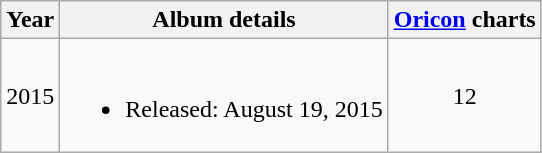<table class="wikitable">
<tr>
<th>Year</th>
<th>Album details</th>
<th><a href='#'>Oricon</a> charts</th>
</tr>
<tr>
<td>2015</td>
<td><br><ul><li>Released: August 19, 2015</li></ul></td>
<td style="text-align:center;">12</td>
</tr>
</table>
